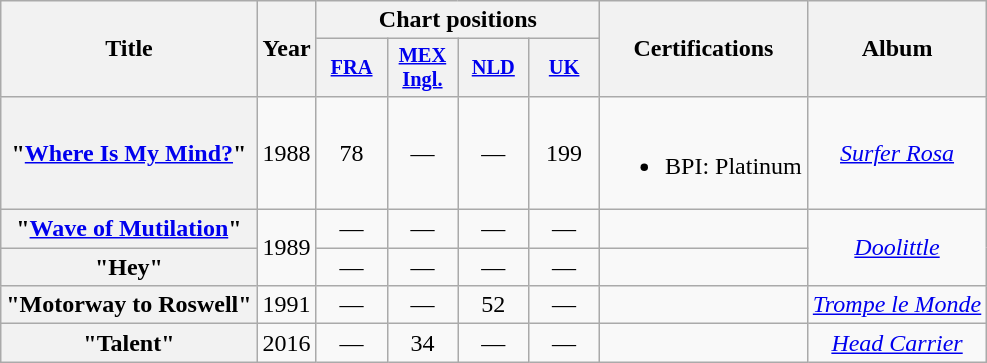<table class="wikitable plainrowheaders" style="text-align:center;">
<tr>
<th rowspan="2">Title</th>
<th rowspan="2">Year</th>
<th colspan="4">Chart positions</th>
<th rowspan="2">Certifications</th>
<th rowspan="2">Album</th>
</tr>
<tr>
<th style="width:3em;font-size:85%"><a href='#'>FRA</a><br></th>
<th style="width:3em;font-size:85%"><a href='#'>MEX<br>Ingl.</a><br></th>
<th style="width:3em;font-size:85%"><a href='#'>NLD</a><br></th>
<th style="width:3em;font-size:85%"><a href='#'>UK</a><br></th>
</tr>
<tr>
<th scope="row">"<a href='#'>Where Is My Mind?</a>"</th>
<td>1988</td>
<td>78</td>
<td>—</td>
<td>—</td>
<td>199</td>
<td><br><ul><li>BPI: Platinum</li></ul></td>
<td><em><a href='#'>Surfer Rosa</a></em></td>
</tr>
<tr>
<th scope="row">"<a href='#'>Wave of Mutilation</a>"</th>
<td rowspan="2">1989</td>
<td>—</td>
<td>—</td>
<td>—</td>
<td>—</td>
<td></td>
<td rowspan="2"><em><a href='#'>Doolittle</a></em></td>
</tr>
<tr>
<th scope="row">"Hey"</th>
<td>—</td>
<td>—</td>
<td>—</td>
<td>—</td>
<td></td>
</tr>
<tr>
<th scope="row">"Motorway to Roswell"</th>
<td>1991</td>
<td>—</td>
<td>—</td>
<td>52</td>
<td>—</td>
<td></td>
<td><em><a href='#'>Trompe le Monde</a></em></td>
</tr>
<tr>
<th scope="row">"Talent"</th>
<td>2016</td>
<td>—</td>
<td>34</td>
<td>—</td>
<td>—</td>
<td></td>
<td><em><a href='#'>Head Carrier</a></em></td>
</tr>
</table>
